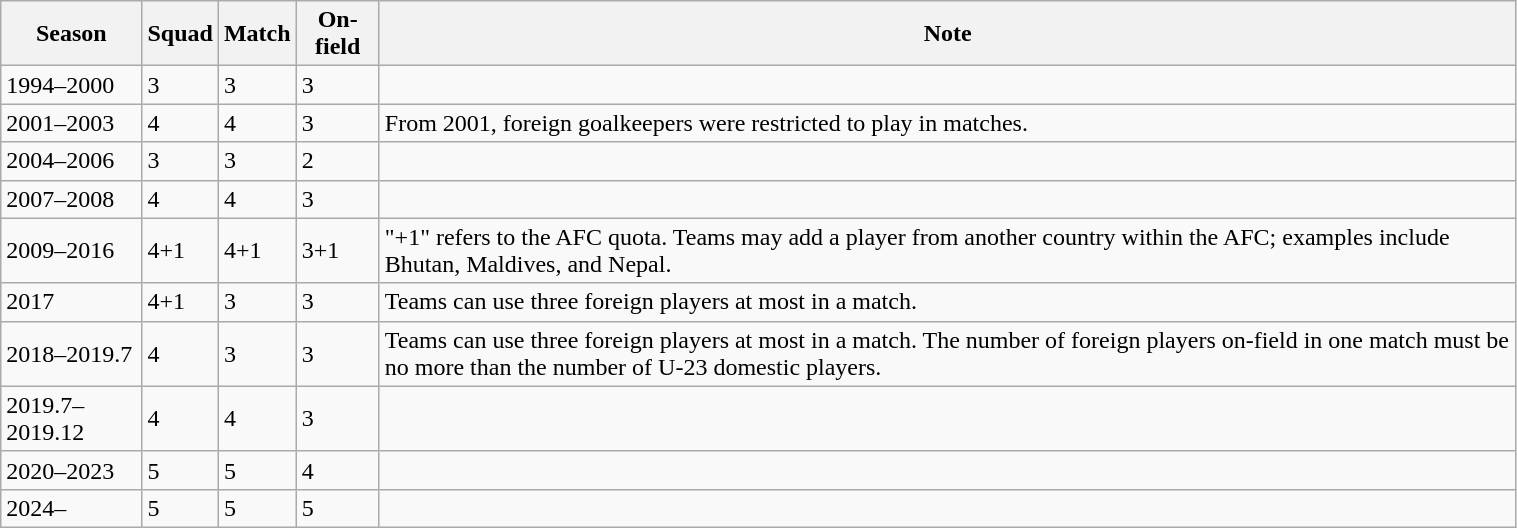<table style="width:80%;" class="wikitable">
<tr>
<th>Season</th>
<th>Squad</th>
<th>Match</th>
<th>On-field</th>
<th>Note</th>
</tr>
<tr>
<td>1994–2000</td>
<td>3</td>
<td>3</td>
<td>3</td>
<td></td>
</tr>
<tr>
<td>2001–2003</td>
<td>4</td>
<td>4</td>
<td>3</td>
<td align=left>From 2001, foreign goalkeepers were restricted to play in matches.</td>
</tr>
<tr>
<td>2004–2006</td>
<td>3</td>
<td>3</td>
<td>2</td>
<td align=left></td>
</tr>
<tr>
<td>2007–2008</td>
<td>4</td>
<td>4</td>
<td>3</td>
<td></td>
</tr>
<tr>
<td>2009–2016</td>
<td>4+1</td>
<td>4+1</td>
<td>3+1</td>
<td align=left>"+1" refers to the AFC quota. Teams may add a player from another country within the AFC; examples include Bhutan, Maldives, and Nepal.</td>
</tr>
<tr>
<td>2017</td>
<td>4+1</td>
<td>3</td>
<td>3</td>
<td>Teams can use three foreign players at most in a match.</td>
</tr>
<tr>
<td>2018–2019.7</td>
<td>4</td>
<td>3</td>
<td>3</td>
<td>Teams can use three foreign players at most in a match. The number of foreign players on-field in one match must be no more than the number of U-23 domestic players.</td>
</tr>
<tr>
<td>2019.7–2019.12</td>
<td>4</td>
<td>4</td>
<td>3</td>
<td></td>
</tr>
<tr>
<td>2020–2023</td>
<td>5</td>
<td>5</td>
<td>4</td>
<td></td>
</tr>
<tr>
<td>2024–</td>
<td>5</td>
<td>5</td>
<td>5</td>
<td></td>
</tr>
</table>
